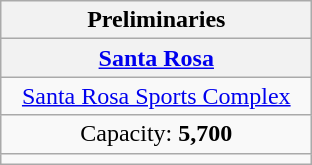<table class="wikitable" style="text-align:center">
<tr>
<th width=200>Preliminaries</th>
</tr>
<tr>
<th><a href='#'>Santa Rosa</a></th>
</tr>
<tr>
<td><a href='#'>Santa Rosa Sports Complex</a></td>
</tr>
<tr>
<td>Capacity: <strong>5,700</strong></td>
</tr>
<tr>
<td></td>
</tr>
</table>
